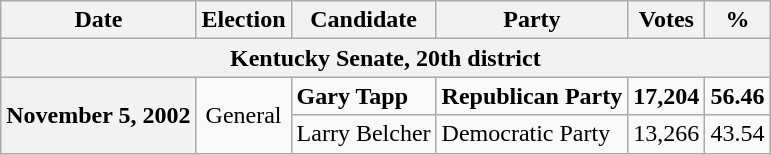<table class="wikitable">
<tr>
<th>Date</th>
<th>Election</th>
<th>Candidate</th>
<th>Party</th>
<th>Votes</th>
<th>%</th>
</tr>
<tr>
<th colspan="7">Kentucky Senate, 20th district</th>
</tr>
<tr>
<th rowspan="2">November 5, 2002</th>
<td rowspan="2" align="center">General</td>
<td><strong>Gary Tapp</strong></td>
<td><strong>Republican Party</strong></td>
<td align="right"><strong>17,204</strong></td>
<td align="right"><strong>56.46</strong></td>
</tr>
<tr>
<td>Larry Belcher</td>
<td>Democratic Party</td>
<td align="right">13,266</td>
<td align="right">43.54</td>
</tr>
</table>
